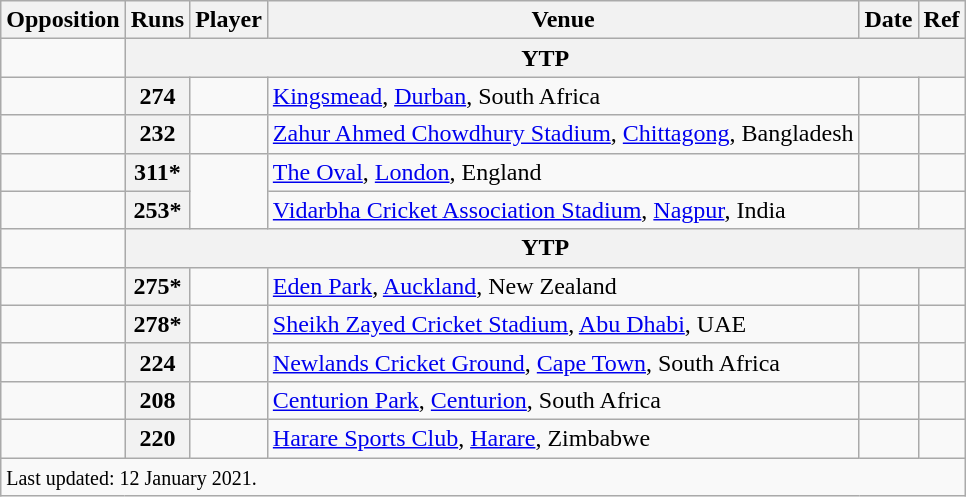<table class="wikitable plainrowheaders sortable">
<tr>
<th scope=col>Opposition</th>
<th scope=col>Runs</th>
<th scope=col>Player</th>
<th scope=col>Venue</th>
<th scope=col>Date</th>
<th scope=col>Ref</th>
</tr>
<tr>
<td></td>
<th scope=row style=text-align:center; colspan=5>YTP</th>
</tr>
<tr>
<td></td>
<th scope=row style=text-align:center;>274</th>
<td></td>
<td><a href='#'>Kingsmead</a>, <a href='#'>Durban</a>, South Africa</td>
<td></td>
<td></td>
</tr>
<tr>
<td></td>
<th scope=row style=text-align:center;>232</th>
<td></td>
<td><a href='#'>Zahur Ahmed Chowdhury Stadium</a>, <a href='#'>Chittagong</a>, Bangladesh</td>
<td></td>
<td></td>
</tr>
<tr>
<td></td>
<th scope=row style=text-align:center;>311*</th>
<td rowspan=2></td>
<td><a href='#'>The Oval</a>, <a href='#'>London</a>, England</td>
<td></td>
<td></td>
</tr>
<tr>
<td></td>
<th scope=row style=text-align:center;>253*</th>
<td><a href='#'>Vidarbha Cricket Association Stadium</a>, <a href='#'>Nagpur</a>, India</td>
<td></td>
<td></td>
</tr>
<tr>
<td></td>
<th scope=row style=text-align:center; colspan=5>YTP</th>
</tr>
<tr>
<td></td>
<th scope=row style=text-align:center;>275*</th>
<td></td>
<td><a href='#'>Eden Park</a>, <a href='#'>Auckland</a>, New Zealand</td>
<td></td>
<td></td>
</tr>
<tr>
<td></td>
<th scope=row style=text-align:center;>278*</th>
<td></td>
<td><a href='#'>Sheikh Zayed Cricket Stadium</a>, <a href='#'>Abu Dhabi</a>, UAE</td>
<td></td>
<td></td>
</tr>
<tr>
<td></td>
<th scope=row style=text-align:center;>224</th>
<td></td>
<td><a href='#'>Newlands Cricket Ground</a>, <a href='#'>Cape Town</a>, South Africa</td>
<td></td>
<td></td>
</tr>
<tr>
<td></td>
<th scope=row style=text-align:center;>208</th>
<td></td>
<td><a href='#'>Centurion Park</a>, <a href='#'>Centurion</a>, South Africa</td>
<td></td>
<td></td>
</tr>
<tr>
<td></td>
<th scope=row style=text-align:center;>220</th>
<td></td>
<td><a href='#'>Harare Sports Club</a>, <a href='#'>Harare</a>, Zimbabwe</td>
<td></td>
<td></td>
</tr>
<tr>
<td colspan=6><small>Last updated: 12 January 2021.</small></td>
</tr>
</table>
